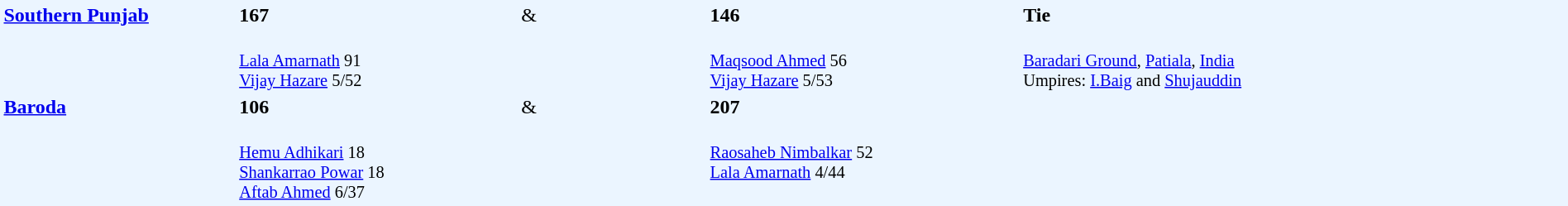<table width="100%" style="background: #EBF5FF">
<tr>
<td width="15%" valign="top" rowspan="2"><strong><a href='#'>Southern Punjab</a></strong></td>
<td width="18%"><strong>167</strong></td>
<td width="12%">&</td>
<td width="20%"><strong>146</strong></td>
<td width="35%"><strong>Tie</strong></td>
</tr>
<tr>
<td style="font-size: 85%;" valign="top"><br><a href='#'>Lala Amarnath</a> 91<br>
<a href='#'>Vijay Hazare</a> 5/52</td>
<td></td>
<td style="font-size: 85%;"><br><a href='#'>Maqsood Ahmed</a> 56<br>
<a href='#'>Vijay Hazare</a> 5/53</td>
<td valign="top" style="font-size: 85%;" rowspan="3"><br><a href='#'>Baradari Ground</a>, <a href='#'>Patiala</a>, <a href='#'>India</a><br>
Umpires: <a href='#'>I.Baig</a> and <a href='#'>Shujauddin</a></td>
</tr>
<tr>
<td valign="top" rowspan="2"><strong><a href='#'>Baroda</a></strong></td>
<td><strong>106</strong></td>
<td>&</td>
<td><strong>207</strong></td>
</tr>
<tr>
<td style="font-size: 85%;"><br><a href='#'>Hemu Adhikari</a> 18<br><a href='#'>Shankarrao Powar</a> 18<br>
<a href='#'>Aftab Ahmed</a> 6/37</td>
<td></td>
<td valign="top" style="font-size: 85%;"><br><a href='#'>Raosaheb Nimbalkar</a> 52<br>
<a href='#'>Lala Amarnath</a> 4/44</td>
</tr>
</table>
